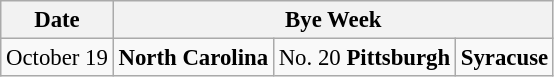<table class="wikitable" style="font-size:95%;">
<tr>
<th>Date</th>
<th colspan="3">Bye Week</th>
</tr>
<tr>
<td>October 19</td>
<td><strong>North Carolina</strong></td>
<td>No. 20 <strong>Pittsburgh</strong></td>
<td><strong>Syracuse</strong></td>
</tr>
</table>
